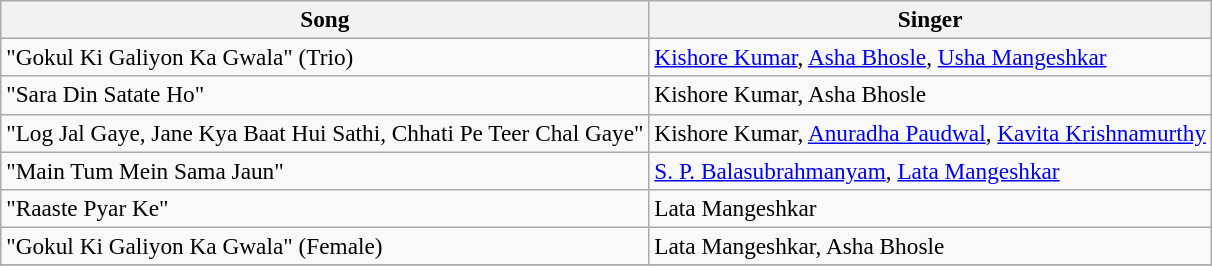<table class="wikitable" style="font-size:97%;">
<tr>
<th>Song</th>
<th>Singer</th>
</tr>
<tr>
<td>"Gokul Ki Galiyon Ka Gwala" (Trio)</td>
<td><a href='#'>Kishore Kumar</a>, <a href='#'>Asha Bhosle</a>, <a href='#'>Usha Mangeshkar</a></td>
</tr>
<tr>
<td>"Sara Din Satate Ho"</td>
<td>Kishore Kumar, Asha Bhosle</td>
</tr>
<tr>
<td>"Log Jal Gaye, Jane Kya Baat Hui Sathi, Chhati Pe Teer Chal Gaye"</td>
<td>Kishore Kumar, <a href='#'>Anuradha Paudwal</a>, <a href='#'>Kavita Krishnamurthy</a></td>
</tr>
<tr>
<td>"Main Tum Mein Sama Jaun"</td>
<td><a href='#'>S. P. Balasubrahmanyam</a>, <a href='#'>Lata Mangeshkar</a></td>
</tr>
<tr>
<td>"Raaste Pyar Ke"</td>
<td>Lata Mangeshkar</td>
</tr>
<tr>
<td>"Gokul Ki Galiyon Ka Gwala" (Female)</td>
<td>Lata Mangeshkar, Asha Bhosle</td>
</tr>
<tr>
</tr>
</table>
